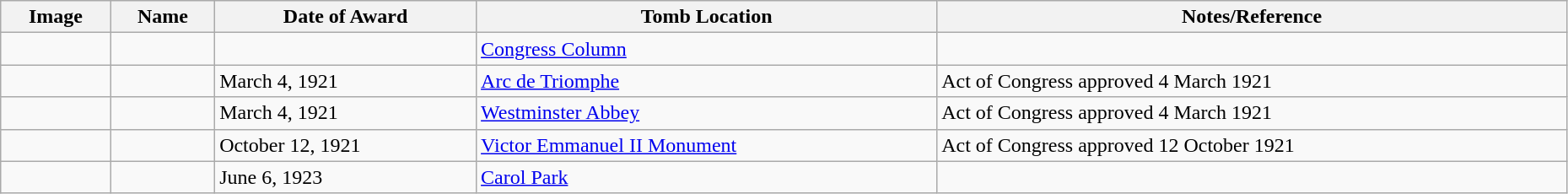<table class="wikitable sortable" style="width:98%;">
<tr>
<th class="unsortable">Image</th>
<th>Name</th>
<th>Date of Award</th>
<th>Tomb Location</th>
<th class="unsortable">Notes/Reference</th>
</tr>
<tr>
<td></td>
<td></td>
<td></td>
<td><a href='#'>Congress Column</a></td>
<td></td>
</tr>
<tr>
<td></td>
<td></td>
<td>March 4, 1921</td>
<td><a href='#'>Arc de Triomphe</a></td>
<td>Act of Congress approved 4 March 1921</td>
</tr>
<tr>
<td></td>
<td></td>
<td>March 4, 1921</td>
<td><a href='#'>Westminster Abbey</a></td>
<td>Act of Congress approved 4 March 1921</td>
</tr>
<tr>
<td></td>
<td></td>
<td>October 12, 1921</td>
<td><a href='#'>Victor Emmanuel II Monument</a></td>
<td>Act of Congress approved 12 October 1921</td>
</tr>
<tr>
<td></td>
<td></td>
<td>June 6, 1923</td>
<td><a href='#'>Carol Park</a></td>
<td></td>
</tr>
</table>
